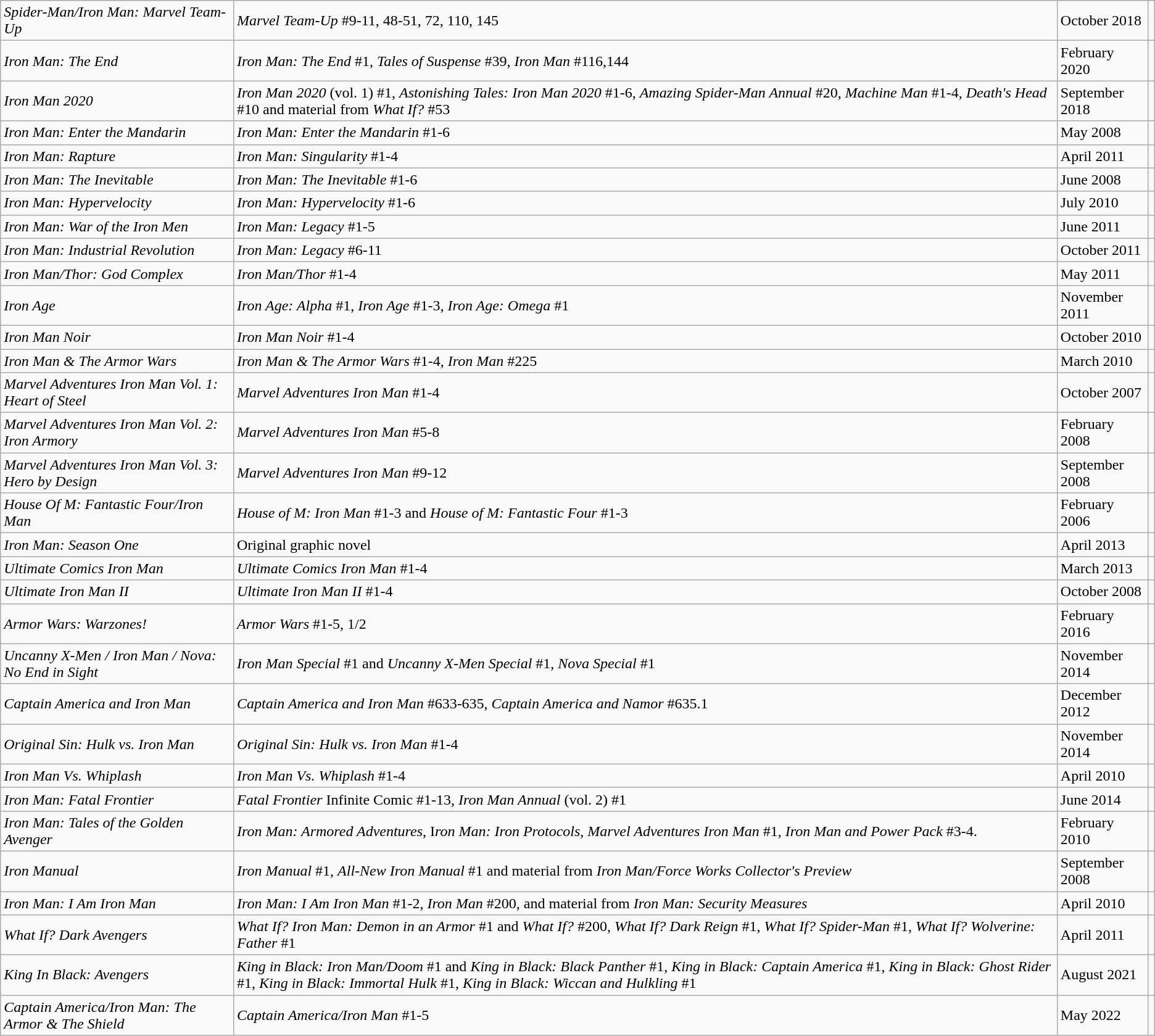<table class="wikitable sortable">
<tr>
<td><em>Spider-Man/Iron Man: Marvel Team-Up</em></td>
<td><em>Marvel Team-Up</em> #9-11, 48-51, 72, 110, 145</td>
<td>October 2018</td>
<td></td>
</tr>
<tr>
<td><em>Iron Man: The End</em></td>
<td><em>Iron Man: The End</em> #1, <em>Tales of Suspense</em> #39, <em>Iron Man</em> #116,144</td>
<td>February 2020</td>
<td></td>
</tr>
<tr>
<td><em>Iron Man 2020</em></td>
<td><em>Iron Man 2020</em> (vol. 1) #1, <em>Astonishing Tales: Iron Man 2020</em> #1-6, <em>Amazing Spider-Man Annual</em> #20, <em>Machine Man</em> #1-4, <em>Death's Head</em> #10 and material from <em>What If?</em> #53</td>
<td>September 2018</td>
<td></td>
</tr>
<tr>
<td><em>Iron Man: Enter the Mandarin</em></td>
<td><em>Iron Man: Enter the Mandarin</em> #1-6</td>
<td>May 2008</td>
<td></td>
</tr>
<tr>
<td><em>Iron Man: Rapture</em></td>
<td><em>Iron Man: Singularity</em> #1-4</td>
<td>April 2011</td>
<td></td>
</tr>
<tr>
<td><em>Iron Man: The Inevitable</em></td>
<td><em>Iron Man: The Inevitable</em> #1-6</td>
<td>June 2008</td>
<td></td>
</tr>
<tr>
<td><em>Iron Man: Hypervelocity</em></td>
<td><em>Iron Man: Hypervelocity</em> #1-6</td>
<td>July 2010</td>
<td></td>
</tr>
<tr>
<td><em>Iron Man: War of the Iron Men</em></td>
<td><em>Iron Man: Legacy</em> #1-5</td>
<td>June 2011</td>
<td></td>
</tr>
<tr>
<td><em>Iron Man: Industrial Revolution</em></td>
<td><em>Iron Man: Legacy</em> #6-11</td>
<td>October 2011</td>
<td></td>
</tr>
<tr>
<td><em>Iron Man/Thor: God Complex</em></td>
<td><em>Iron Man/Thor</em> #1-4</td>
<td>May 2011</td>
<td></td>
</tr>
<tr>
<td><em>Iron Age</em></td>
<td><em>Iron Age: Alpha</em> #1, <em>Iron Age</em> #1-3, <em>Iron Age: Omega</em> #1</td>
<td>November 2011</td>
<td></td>
</tr>
<tr>
<td><em>Iron Man Noir</em></td>
<td><em>Iron Man Noir</em> #1-4</td>
<td>October 2010</td>
<td></td>
</tr>
<tr>
<td><em>Iron Man & The Armor Wars</em></td>
<td><em>Iron Man & The Armor Wars</em> #1-4, <em>Iron Man</em> #225</td>
<td>March 2010</td>
<td></td>
</tr>
<tr>
<td><em>Marvel Adventures Iron Man Vol. 1: Heart of Steel</em></td>
<td><em>Marvel Adventures Iron Man</em> #1-4</td>
<td>October 2007</td>
<td></td>
</tr>
<tr>
<td><em>Marvel Adventures Iron Man Vol. 2: Iron Armory</em></td>
<td><em>Marvel Adventures Iron Man</em> #5-8</td>
<td>February 2008</td>
<td></td>
</tr>
<tr>
<td><em>Marvel Adventures Iron Man Vol. 3: Hero by Design</em></td>
<td><em>Marvel Adventures Iron Man</em> #9-12</td>
<td>September 2008</td>
<td></td>
</tr>
<tr>
<td><em>House Of M: Fantastic Four/Iron Man</em></td>
<td><em>House of M: Iron Man</em> #1-3 and <em>House of M: Fantastic Four</em> #1-3</td>
<td>February 2006</td>
<td></td>
</tr>
<tr>
<td><em>Iron Man: Season One</em></td>
<td>Original graphic novel</td>
<td>April 2013</td>
<td></td>
</tr>
<tr>
<td><em>Ultimate Comics Iron Man</em></td>
<td><em>Ultimate Comics Iron Man</em> #1-4</td>
<td>March 2013</td>
<td></td>
</tr>
<tr>
<td><em>Ultimate Iron Man II</em></td>
<td><em>Ultimate Iron Man II</em> #1-4</td>
<td>October 2008</td>
<td></td>
</tr>
<tr>
<td><em>Armor Wars: Warzones!</em></td>
<td><em>Armor Wars</em> #1-5, 1/2</td>
<td>February 2016</td>
<td></td>
</tr>
<tr>
<td><em>Uncanny X-Men / Iron Man / Nova: No End in Sight</em></td>
<td><em>Iron Man Special</em> #1 and <em>Uncanny X-Men Special</em> #1, <em>Nova Special</em> #1</td>
<td>November 2014</td>
<td></td>
</tr>
<tr>
<td><em>Captain America and Iron Man</em></td>
<td><em>Captain America and Iron Man</em> #633-635, <em>Captain America and Namor</em> #635.1</td>
<td>December 2012</td>
<td></td>
</tr>
<tr>
<td><em>Original Sin: Hulk vs. Iron Man</em></td>
<td><em>Original Sin: Hulk vs. Iron Man</em> #1-4</td>
<td>November 2014</td>
<td></td>
</tr>
<tr>
<td><em>Iron Man Vs. Whiplash</em></td>
<td><em>Iron Man Vs. Whiplash</em> #1-4</td>
<td>April 2010</td>
<td></td>
</tr>
<tr>
<td><em>Iron Man: Fatal Frontier</em></td>
<td><em>Fatal Frontier</em> Infinite Comic #1-13, <em>Iron Man Annual</em> (vol. 2) #1</td>
<td>June 2014</td>
<td></td>
</tr>
<tr>
<td><em>Iron Man: Tales of the Golden Avenger</em></td>
<td><em>Iron Man: Armored Adventures</em>, I<em>ron Man: Iron Protocols</em>, <em>Marvel Adventures Iron Man</em> #1, <em>Iron Man and Power Pack</em> #3-4.</td>
<td>February 2010</td>
<td></td>
</tr>
<tr>
<td><em>Iron Manual</em></td>
<td><em>Iron Manual</em> #1, <em>All-New Iron Manual</em> #1 and material from <em>Iron Man/Force Works Collector's Preview</em></td>
<td>September 2008</td>
<td></td>
</tr>
<tr>
<td><em>Iron Man: I Am Iron Man</em></td>
<td><em>Iron Man: I Am Iron Man</em> #1-2, <em>Iron Man</em> #200, and material from <em>Iron Man: Security Measures</em></td>
<td>April 2010</td>
<td></td>
</tr>
<tr>
<td><em>What If? Dark Avengers</em></td>
<td><em>What If? Iron Man: Demon in an Armor</em> #1 and <em>What If?</em> #200, <em>What If? Dark Reign</em> #1, <em>What If? Spider-Man</em> #1, <em>What If? Wolverine: Father</em> #1</td>
<td>April 2011</td>
<td></td>
</tr>
<tr>
<td><em>King In Black: Avengers</em></td>
<td><em>King in Black: Iron Man/Doom</em> #1 and <em>King in Black: Black Panther</em> #1, <em>King in Black: Captain America</em> #1, <em>King in Black: Ghost Rider</em> #1, <em>King in Black: Immortal Hulk</em> #1, <em>King in Black: Wiccan and Hulkling</em> #1</td>
<td>August 2021</td>
<td></td>
</tr>
<tr>
<td><em>Captain America/Iron Man: The Armor & The Shield</em></td>
<td><em>Captain America/Iron Man</em> #1-5</td>
<td>May 2022</td>
<td></td>
</tr>
</table>
